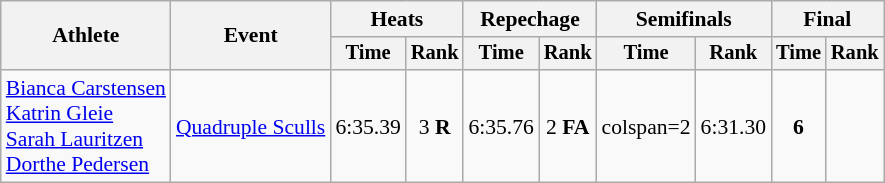<table class="wikitable" style="font-size:90%">
<tr>
<th rowspan="2">Athlete</th>
<th rowspan="2">Event</th>
<th colspan="2">Heats</th>
<th colspan="2">Repechage</th>
<th colspan="2">Semifinals</th>
<th colspan="2">Final</th>
</tr>
<tr style="font-size:95%">
<th>Time</th>
<th>Rank</th>
<th>Time</th>
<th>Rank</th>
<th>Time</th>
<th>Rank</th>
<th>Time</th>
<th>Rank</th>
</tr>
<tr align=center>
<td align=left><a href='#'>Bianca Carstensen</a><br><a href='#'>Katrin Gleie</a><br><a href='#'>Sarah Lauritzen</a><br><a href='#'>Dorthe Pedersen</a></td>
<td align=left><a href='#'>Quadruple Sculls</a></td>
<td>6:35.39</td>
<td>3 <strong>R</strong></td>
<td>6:35.76</td>
<td>2 <strong>FA</strong></td>
<td>colspan=2 </td>
<td>6:31.30</td>
<td><strong>6</strong></td>
</tr>
</table>
